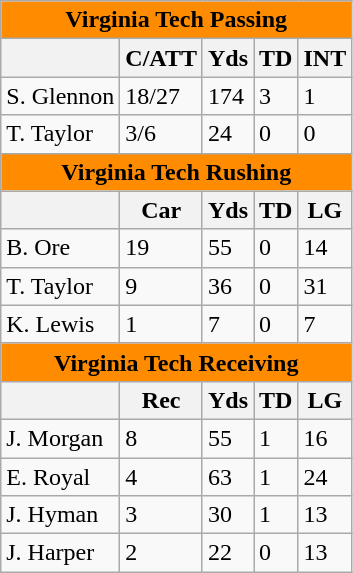<table class="wikitable">
<tr>
<th colspan="5" style="background:#FF8C00;">Virginia Tech Passing</th>
</tr>
<tr>
<th></th>
<th>C/ATT</th>
<th>Yds</th>
<th>TD</th>
<th>INT</th>
</tr>
<tr>
<td>S. Glennon</td>
<td>18/27</td>
<td>174</td>
<td>3</td>
<td>1</td>
</tr>
<tr>
<td>T. Taylor</td>
<td>3/6</td>
<td>24</td>
<td>0</td>
<td>0</td>
</tr>
<tr>
<th colspan="5" style="background:#FF8C00;">Virginia Tech Rushing</th>
</tr>
<tr>
<th></th>
<th>Car</th>
<th>Yds</th>
<th>TD</th>
<th>LG</th>
</tr>
<tr>
<td>B. Ore</td>
<td>19</td>
<td>55</td>
<td>0</td>
<td>14</td>
</tr>
<tr>
<td>T. Taylor</td>
<td>9</td>
<td>36</td>
<td>0</td>
<td>31</td>
</tr>
<tr>
<td>K. Lewis</td>
<td>1</td>
<td>7</td>
<td>0</td>
<td>7</td>
</tr>
<tr>
<th colspan="5" style="background:#FF8C00;">Virginia Tech Receiving</th>
</tr>
<tr>
<th></th>
<th>Rec</th>
<th>Yds</th>
<th>TD</th>
<th>LG</th>
</tr>
<tr>
<td>J. Morgan</td>
<td>8</td>
<td>55</td>
<td>1</td>
<td>16</td>
</tr>
<tr>
<td>E. Royal</td>
<td>4</td>
<td>63</td>
<td>1</td>
<td>24</td>
</tr>
<tr>
<td>J. Hyman</td>
<td>3</td>
<td>30</td>
<td>1</td>
<td>13</td>
</tr>
<tr>
<td>J. Harper</td>
<td>2</td>
<td>22</td>
<td>0</td>
<td>13</td>
</tr>
</table>
